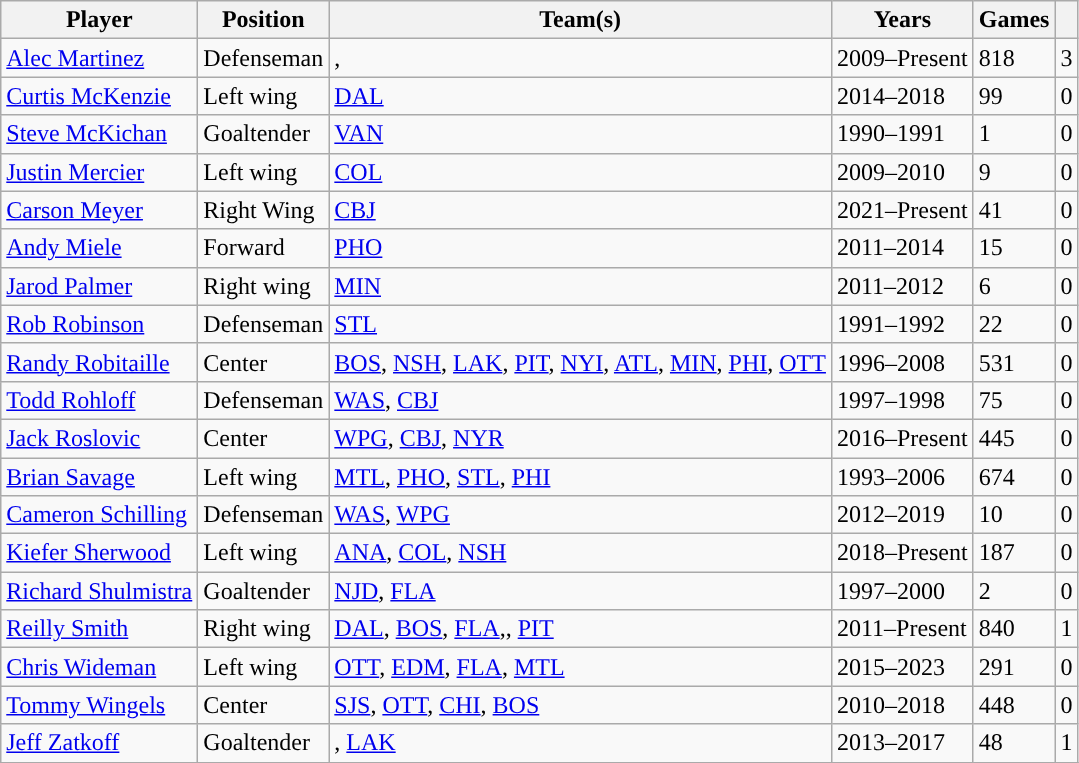<table class="wikitable sortable">
<tr>
<th>Player</th>
<th>Position</th>
<th>Team(s)</th>
<th>Years</th>
<th>Games</th>
<th><a href='#'></a></th>
</tr>
<tr>
<td><a href='#'>Alec Martinez</a></td>
<td>Defenseman</td>
<td><span><strong></strong></span>, <span><strong></strong></span></td>
<td>2009–Present</td>
<td>818</td>
<td>3</td>
</tr>
<tr>
<td><a href='#'>Curtis McKenzie</a></td>
<td>Left wing</td>
<td><a href='#'>DAL</a></td>
<td>2014–2018</td>
<td>99</td>
<td>0</td>
</tr>
<tr>
<td><a href='#'>Steve McKichan</a></td>
<td>Goaltender</td>
<td><a href='#'>VAN</a></td>
<td>1990–1991</td>
<td>1</td>
<td>0</td>
</tr>
<tr>
<td><a href='#'>Justin Mercier</a></td>
<td>Left wing</td>
<td><a href='#'>COL</a></td>
<td>2009–2010</td>
<td>9</td>
<td>0</td>
</tr>
<tr>
<td><a href='#'>Carson Meyer</a></td>
<td>Right Wing</td>
<td><a href='#'>CBJ</a></td>
<td>2021–Present</td>
<td>41</td>
<td>0</td>
</tr>
<tr>
<td><a href='#'>Andy Miele</a></td>
<td>Forward</td>
<td><a href='#'>PHO</a></td>
<td>2011–2014</td>
<td>15</td>
<td>0</td>
</tr>
<tr>
<td><a href='#'>Jarod Palmer</a></td>
<td>Right wing</td>
<td><a href='#'>MIN</a></td>
<td>2011–2012</td>
<td>6</td>
<td>0</td>
</tr>
<tr>
<td><a href='#'>Rob Robinson</a></td>
<td>Defenseman</td>
<td><a href='#'>STL</a></td>
<td>1991–1992</td>
<td>22</td>
<td>0</td>
</tr>
<tr>
<td><a href='#'>Randy Robitaille</a></td>
<td>Center</td>
<td><a href='#'>BOS</a>, <a href='#'>NSH</a>, <a href='#'>LAK</a>, <a href='#'>PIT</a>, <a href='#'>NYI</a>, <a href='#'>ATL</a>, <a href='#'>MIN</a>, <a href='#'>PHI</a>, <a href='#'>OTT</a></td>
<td>1996–2008</td>
<td>531</td>
<td>0</td>
</tr>
<tr>
<td><a href='#'>Todd Rohloff</a></td>
<td>Defenseman</td>
<td><a href='#'>WAS</a>, <a href='#'>CBJ</a></td>
<td>1997–1998</td>
<td>75</td>
<td>0</td>
</tr>
<tr>
<td><a href='#'>Jack Roslovic</a></td>
<td>Center</td>
<td><a href='#'>WPG</a>, <a href='#'>CBJ</a>, <a href='#'>NYR</a></td>
<td>2016–Present</td>
<td>445</td>
<td>0</td>
</tr>
<tr>
<td><a href='#'>Brian Savage</a></td>
<td>Left wing</td>
<td><a href='#'>MTL</a>, <a href='#'>PHO</a>, <a href='#'>STL</a>, <a href='#'>PHI</a></td>
<td>1993–2006</td>
<td>674</td>
<td>0</td>
</tr>
<tr>
<td><a href='#'>Cameron Schilling</a></td>
<td>Defenseman</td>
<td><a href='#'>WAS</a>, <a href='#'>WPG</a></td>
<td>2012–2019</td>
<td>10</td>
<td>0</td>
</tr>
<tr>
<td><a href='#'>Kiefer Sherwood</a></td>
<td>Left wing</td>
<td><a href='#'>ANA</a>, <a href='#'>COL</a>, <a href='#'>NSH</a></td>
<td>2018–Present</td>
<td>187</td>
<td>0</td>
</tr>
<tr>
<td><a href='#'>Richard Shulmistra</a></td>
<td>Goaltender</td>
<td><a href='#'>NJD</a>, <a href='#'>FLA</a></td>
<td>1997–2000</td>
<td>2</td>
<td>0</td>
</tr>
<tr>
<td><a href='#'>Reilly Smith</a></td>
<td>Right wing</td>
<td><a href='#'>DAL</a>, <a href='#'>BOS</a>, <a href='#'>FLA</a>,<span><strong></strong></span>, <a href='#'>PIT</a></td>
<td>2011–Present</td>
<td>840</td>
<td>1</td>
</tr>
<tr>
<td><a href='#'>Chris Wideman</a></td>
<td>Left wing</td>
<td><a href='#'>OTT</a>, <a href='#'>EDM</a>, <a href='#'>FLA</a>, <a href='#'>MTL</a></td>
<td>2015–2023</td>
<td>291</td>
<td>0</td>
</tr>
<tr>
<td><a href='#'>Tommy Wingels</a></td>
<td>Center</td>
<td><a href='#'>SJS</a>, <a href='#'>OTT</a>, <a href='#'>CHI</a>, <a href='#'>BOS</a></td>
<td>2010–2018</td>
<td>448</td>
<td>0</td>
</tr>
<tr>
<td><a href='#'>Jeff Zatkoff</a></td>
<td>Goaltender</td>
<td><span><strong></strong></span>, <a href='#'>LAK</a></td>
<td>2013–2017</td>
<td>48</td>
<td>1</td>
</tr>
<tr>
</tr>
</table>
